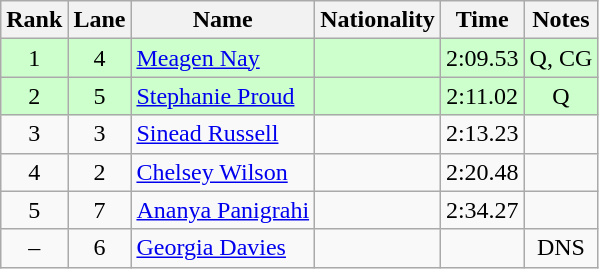<table class="wikitable sortable" style="text-align:center">
<tr>
<th>Rank</th>
<th>Lane</th>
<th>Name</th>
<th>Nationality</th>
<th>Time</th>
<th>Notes</th>
</tr>
<tr bgcolor=ccffcc>
<td>1</td>
<td>4</td>
<td align=left><a href='#'>Meagen Nay</a></td>
<td align=left></td>
<td>2:09.53</td>
<td>Q, CG</td>
</tr>
<tr bgcolor=ccffcc>
<td>2</td>
<td>5</td>
<td align=left><a href='#'>Stephanie Proud</a></td>
<td align=left></td>
<td>2:11.02</td>
<td>Q</td>
</tr>
<tr>
<td>3</td>
<td>3</td>
<td align=left><a href='#'>Sinead Russell</a></td>
<td align=left></td>
<td>2:13.23</td>
<td></td>
</tr>
<tr>
<td>4</td>
<td>2</td>
<td align=left><a href='#'>Chelsey Wilson</a></td>
<td align=left></td>
<td>2:20.48</td>
<td></td>
</tr>
<tr>
<td>5</td>
<td>7</td>
<td align=left><a href='#'>Ananya Panigrahi</a></td>
<td align=left></td>
<td>2:34.27</td>
<td></td>
</tr>
<tr>
<td>–</td>
<td>6</td>
<td align=left><a href='#'>Georgia Davies</a></td>
<td align=left></td>
<td></td>
<td>DNS</td>
</tr>
</table>
